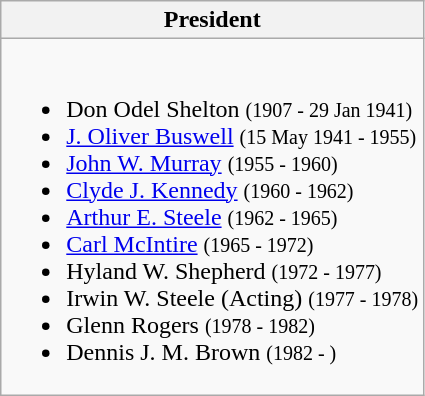<table class="wikitable">
<tr>
<th>President</th>
</tr>
<tr>
<td><br><ul><li>Don Odel Shelton <small>(1907 - 29 Jan 1941)</small></li><li><a href='#'>J. Oliver Buswell</a> <small>(15 May 1941 - 1955)</small></li><li><a href='#'>John W. Murray</a> <small>(1955 - 1960)</small></li><li><a href='#'>Clyde J. Kennedy</a> <small>(1960 - 1962)</small></li><li><a href='#'>Arthur E. Steele</a> <small>(1962 - 1965)</small></li><li><a href='#'>Carl McIntire</a> <small>(1965 - 1972)</small></li><li>Hyland W. Shepherd <small>(1972 - 1977)</small></li><li>Irwin W. Steele (Acting) <small>(1977 - 1978)</small></li><li>Glenn Rogers <small>(1978 - 1982)</small></li><li>Dennis J. M. Brown <small>(1982 - )</small></li></ul></td>
</tr>
</table>
